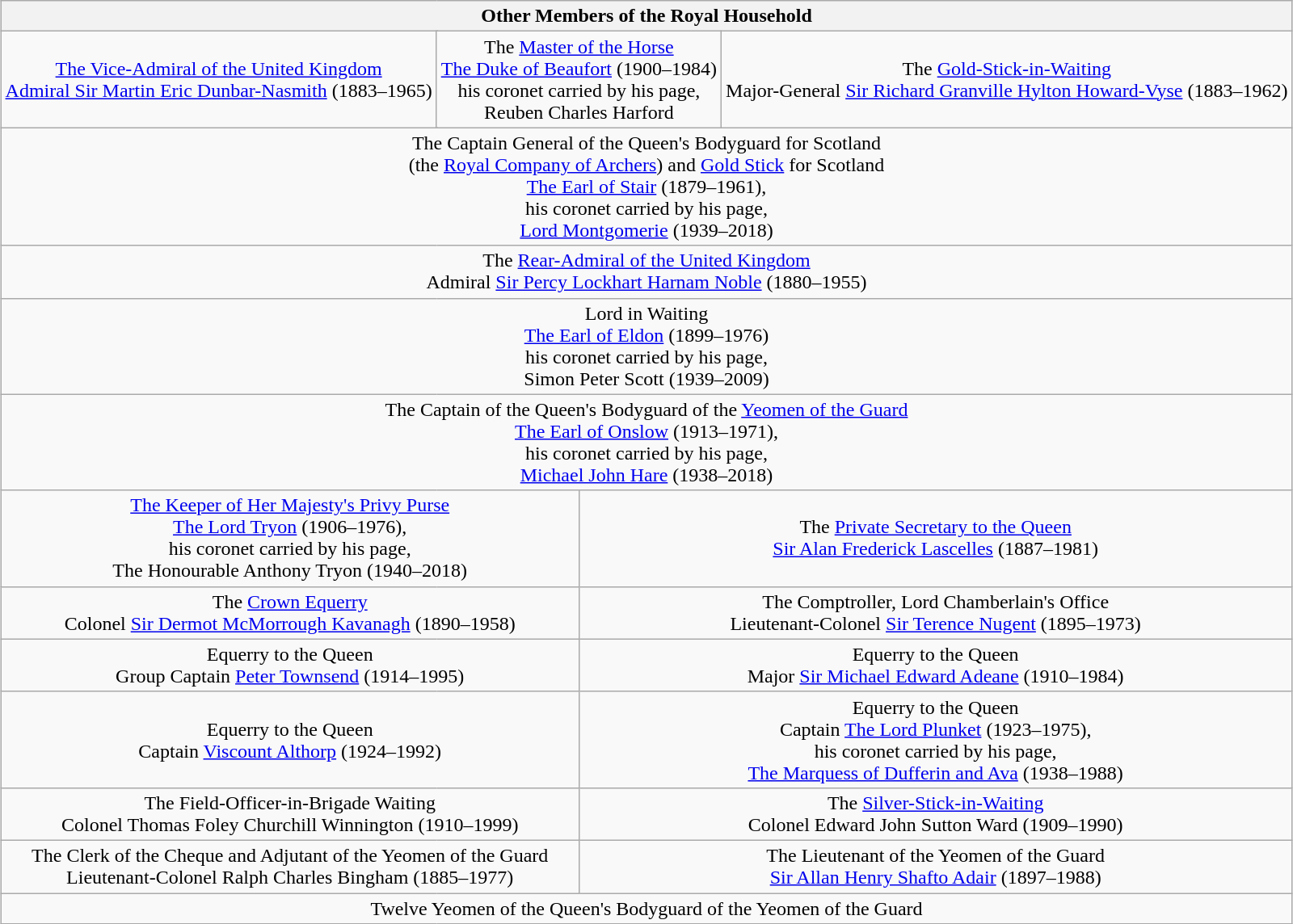<table class="wikitable" style="text-align:center; margin-left: auto; margin-right: auto; border: none;">
<tr>
<th colspan="6" style="text-align:center">Other Members of the Royal Household</th>
</tr>
<tr>
<td colspan="2"><a href='#'>The Vice-Admiral of the United Kingdom</a><br><a href='#'>Admiral Sir Martin Eric Dunbar-Nasmith</a>  (1883–1965)</td>
<td colspan="2">The <a href='#'>Master of the Horse</a><br><a href='#'>The Duke of Beaufort</a>  (1900–1984)<br>his coronet carried by his page,<br>Reuben Charles Harford</td>
<td colspan="2">The <a href='#'>Gold-Stick-in-Waiting</a><br>Major-General <a href='#'>Sir Richard Granville Hylton Howard-Vyse</a>  (1883–1962)</td>
</tr>
<tr>
<td colspan="6">The Captain General of the Queen's Bodyguard for Scotland<br>(the <a href='#'>Royal Company of Archers</a>) and <a href='#'>Gold Stick</a> for Scotland<br><a href='#'>The Earl of Stair</a>  (1879–1961),<br>his coronet carried by his page,<br><a href='#'>Lord Montgomerie</a> (1939–2018)</td>
</tr>
<tr>
<td colspan="6">The <a href='#'>Rear-Admiral of the United Kingdom</a><br>Admiral <a href='#'>Sir Percy Lockhart Harnam Noble</a>  (1880–1955)</td>
</tr>
<tr>
<td colspan="6">Lord in Waiting<br><a href='#'>The Earl of Eldon</a>  (1899–1976)<br>his coronet carried by his page,<br>Simon Peter Scott (1939–2009)</td>
</tr>
<tr>
<td colspan="6">The Captain of the Queen's Bodyguard of the <a href='#'>Yeomen of the Guard</a><br><a href='#'>The Earl of Onslow</a>  (1913–1971),<br>his coronet carried by his page,<br><a href='#'>Michael John Hare</a> (1938–2018)</td>
</tr>
<tr>
<td colspan="3"><a href='#'>The Keeper of Her Majesty's Privy Purse</a><br><a href='#'>The Lord Tryon</a>  (1906–1976),<br>his coronet carried by his page,<br>The Honourable Anthony Tryon (1940–2018)</td>
<td colspan="3">The <a href='#'>Private Secretary to the Queen</a><br><a href='#'>Sir Alan Frederick Lascelles</a>  (1887–1981)</td>
</tr>
<tr>
<td colspan="3">The <a href='#'>Crown Equerry</a><br>Colonel <a href='#'>Sir Dermot McMorrough Kavanagh</a>  (1890–1958)</td>
<td colspan="3">The Comptroller, Lord Chamberlain's Office<br>Lieutenant-Colonel <a href='#'>Sir Terence Nugent</a>  (1895–1973)</td>
</tr>
<tr>
<td colspan="3">Equerry to the Queen<br>Group Captain <a href='#'>Peter Townsend</a>  (1914–1995)</td>
<td colspan="3">Equerry to the Queen<br>Major <a href='#'>Sir Michael Edward Adeane</a>  (1910–1984)</td>
</tr>
<tr>
<td colspan="3">Equerry to the Queen<br>Captain <a href='#'>Viscount Althorp</a> (1924–1992)</td>
<td colspan="3">Equerry to the Queen<br>Captain <a href='#'>The Lord Plunket</a> (1923–1975),<br>his coronet carried by his page,<br><a href='#'>The Marquess of Dufferin and Ava</a> (1938–1988)</td>
</tr>
<tr>
<td colspan="3">The Field-Officer-in-Brigade Waiting<br>Colonel Thomas Foley Churchill Winnington  (1910–1999)</td>
<td colspan="3">The <a href='#'>Silver-Stick-in-Waiting</a><br>Colonel Edward John Sutton Ward  (1909–1990)</td>
</tr>
<tr>
<td colspan="3">The Clerk of the Cheque and Adjutant of the Yeomen of the Guard<br>Lieutenant-Colonel Ralph Charles Bingham  (1885–1977)</td>
<td colspan="3">The Lieutenant of the Yeomen of the Guard<br><a href='#'>Sir Allan Henry Shafto Adair</a>  (1897–1988)</td>
</tr>
<tr>
<td colspan="6">Twelve Yeomen of the Queen's Bodyguard of the Yeomen of the Guard</td>
</tr>
</table>
